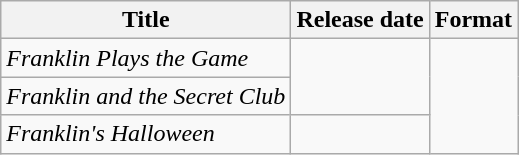<table class="wikitable sortable">
<tr>
<th>Title</th>
<th>Release date</th>
<th>Format</th>
</tr>
<tr>
<td><em>Franklin Plays the Game</em></td>
<td rowspan="2"></td>
</tr>
<tr>
<td><em>Franklin and the Secret Club</em></td>
</tr>
<tr>
<td><em>Franklin's Halloween</em></td>
<td></td>
</tr>
</table>
